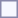<table style="border:1px solid #8888aa; background:#f7f8ff; padding:5px; font-size:95%; margin:0 12px 12px 0;">
</table>
